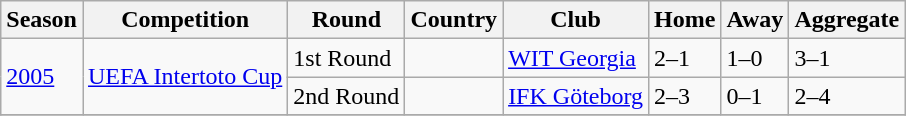<table class="wikitable">
<tr>
<th>Season</th>
<th>Competition</th>
<th>Round</th>
<th>Country</th>
<th>Club</th>
<th>Home</th>
<th>Away</th>
<th>Aggregate</th>
</tr>
<tr>
<td rowspan="2"><a href='#'>2005</a></td>
<td rowspan="2"><a href='#'>UEFA Intertoto Cup</a></td>
<td>1st Round</td>
<td></td>
<td><a href='#'>WIT Georgia</a></td>
<td>2–1</td>
<td>1–0</td>
<td>3–1</td>
</tr>
<tr>
<td>2nd Round</td>
<td></td>
<td><a href='#'>IFK Göteborg</a></td>
<td>2–3</td>
<td>0–1</td>
<td>2–4</td>
</tr>
<tr>
</tr>
</table>
